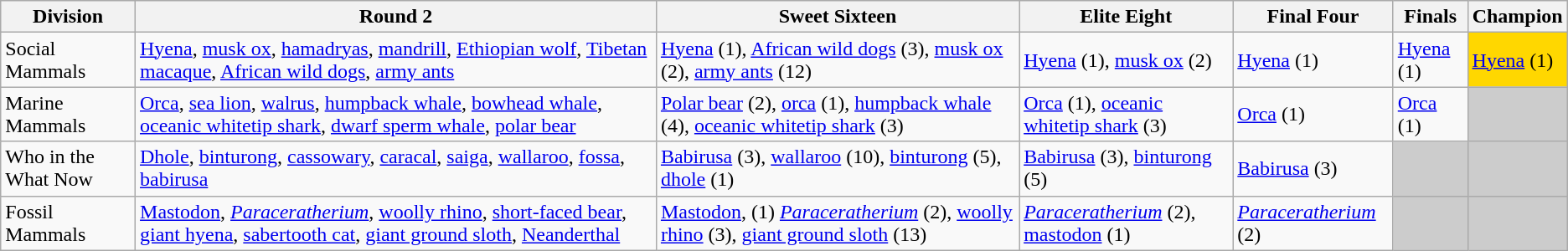<table class="wikitable">
<tr>
<th>Division</th>
<th>Round 2</th>
<th>Sweet Sixteen</th>
<th>Elite Eight</th>
<th>Final Four</th>
<th>Finals</th>
<th>Champion</th>
</tr>
<tr>
<td>Social Mammals</td>
<td><a href='#'>Hyena</a>, <a href='#'>musk ox</a>, <a href='#'>hamadryas</a>, <a href='#'>mandrill</a>, <a href='#'>Ethiopian wolf</a>, <a href='#'>Tibetan macaque</a>, <a href='#'>African wild dogs</a>, <a href='#'>army ants</a></td>
<td><a href='#'>Hyena</a> (1), <a href='#'>African wild dogs</a> (3), <a href='#'>musk ox</a> (2), <a href='#'>army ants</a> (12)</td>
<td><a href='#'>Hyena</a> (1), <a href='#'>musk ox</a> (2)</td>
<td><a href='#'>Hyena</a> (1)</td>
<td><a href='#'>Hyena</a> (1)</td>
<td style="background:gold;"><a href='#'>Hyena</a> (1)</td>
</tr>
<tr>
<td>Marine Mammals</td>
<td><a href='#'>Orca</a>, <a href='#'>sea lion</a>, <a href='#'>walrus</a>, <a href='#'>humpback whale</a>, <a href='#'>bowhead whale</a>, <a href='#'>oceanic whitetip shark</a>, <a href='#'>dwarf sperm whale</a>, <a href='#'>polar bear</a></td>
<td><a href='#'>Polar bear</a> (2), <a href='#'>orca</a> (1), <a href='#'>humpback whale</a> (4), <a href='#'>oceanic whitetip shark</a> (3)</td>
<td><a href='#'>Orca</a> (1), <a href='#'>oceanic whitetip shark</a> (3)</td>
<td><a href='#'>Orca</a> (1)</td>
<td><a href='#'>Orca</a> (1)</td>
<td style="background:#ccc;"></td>
</tr>
<tr>
<td>Who in the What Now</td>
<td><a href='#'>Dhole</a>, <a href='#'>binturong</a>, <a href='#'>cassowary</a>, <a href='#'>caracal</a>, <a href='#'>saiga</a>, <a href='#'>wallaroo</a>, <a href='#'>fossa</a>, <a href='#'>babirusa</a></td>
<td><a href='#'>Babirusa</a> (3), <a href='#'>wallaroo</a> (10), <a href='#'>binturong</a> (5), <a href='#'>dhole</a> (1)</td>
<td><a href='#'>Babirusa</a> (3), <a href='#'>binturong</a> (5)</td>
<td><a href='#'>Babirusa</a> (3)</td>
<td style="background:#ccc;"></td>
<td style="background:#ccc;"></td>
</tr>
<tr>
<td>Fossil Mammals</td>
<td><a href='#'>Mastodon</a>, <em><a href='#'>Paraceratherium</a></em>, <a href='#'>woolly rhino</a>, <a href='#'>short-faced bear</a>, <a href='#'>giant hyena</a>, <a href='#'>sabertooth cat</a>, <a href='#'>giant ground sloth</a>, <a href='#'>Neanderthal</a></td>
<td><a href='#'>Mastodon</a>, (1) <em><a href='#'>Paraceratherium</a></em> (2), <a href='#'>woolly rhino</a> (3), <a href='#'>giant ground sloth</a> (13)</td>
<td><em><a href='#'>Paraceratherium</a></em> (2), <a href='#'>mastodon</a> (1)</td>
<td><em><a href='#'>Paraceratherium</a></em> (2)</td>
<td style="background:#ccc;"></td>
<td style="background:#ccc;"></td>
</tr>
</table>
